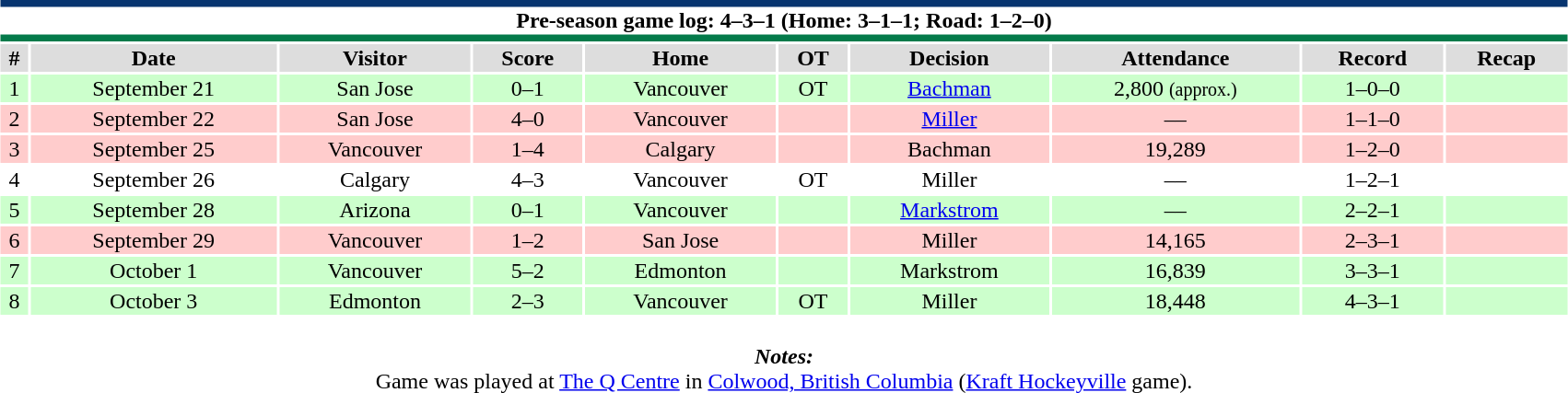<table class="toccolours collapsible collapsed" style="width:90%; clear:both; margin:1.5em auto; text-align:center;">
<tr>
<th colspan=10 style="background:#fff; border-top:#07346F 5px solid; border-bottom:#047A4A 5px solid;">Pre-season game log: 4–3–1 (Home: 3–1–1; Road: 1–2–0)</th>
</tr>
<tr style="text-align:center; background:#ddd;">
<th>#</th>
<th>Date</th>
<th>Visitor</th>
<th>Score</th>
<th>Home</th>
<th>OT</th>
<th>Decision</th>
<th>Attendance</th>
<th>Record</th>
<th>Recap</th>
</tr>
<tr style="text-align:center; background:#cfc;">
<td>1</td>
<td>September 21</td>
<td>San Jose</td>
<td>0–1</td>
<td>Vancouver</td>
<td>OT</td>
<td><a href='#'>Bachman</a></td>
<td>2,800 <small>(approx.)</small></td>
<td>1–0–0</td>
<td></td>
</tr>
<tr style="text-align:center; background:#fcc;">
<td>2</td>
<td>September 22</td>
<td>San Jose</td>
<td>4–0</td>
<td>Vancouver</td>
<td></td>
<td><a href='#'>Miller</a></td>
<td>––</td>
<td>1–1–0</td>
<td></td>
</tr>
<tr style="text-align:center; background:#fcc;">
<td>3</td>
<td>September 25</td>
<td>Vancouver</td>
<td>1–4</td>
<td>Calgary</td>
<td></td>
<td>Bachman</td>
<td>19,289</td>
<td>1–2–0</td>
<td></td>
</tr>
<tr style="text-align:center; background:#fff;">
<td>4</td>
<td>September 26</td>
<td>Calgary</td>
<td>4–3</td>
<td>Vancouver</td>
<td>OT</td>
<td>Miller</td>
<td>––</td>
<td>1–2–1</td>
<td></td>
</tr>
<tr style="text-align:center; background:#cfc;">
<td>5</td>
<td>September 28</td>
<td>Arizona</td>
<td>0–1</td>
<td>Vancouver</td>
<td></td>
<td><a href='#'>Markstrom</a></td>
<td>––</td>
<td>2–2–1</td>
<td></td>
</tr>
<tr style="text-align:center; background:#fcc;">
<td>6</td>
<td>September 29</td>
<td>Vancouver</td>
<td>1–2</td>
<td>San Jose</td>
<td></td>
<td>Miller</td>
<td>14,165</td>
<td>2–3–1</td>
<td></td>
</tr>
<tr style="text-align:center; background:#cfc;">
<td>7</td>
<td>October 1</td>
<td>Vancouver</td>
<td>5–2</td>
<td>Edmonton</td>
<td></td>
<td>Markstrom</td>
<td>16,839</td>
<td>3–3–1</td>
<td></td>
</tr>
<tr style="text-align:center; background:#cfc;">
<td>8</td>
<td>October 3</td>
<td>Edmonton</td>
<td>2–3</td>
<td>Vancouver</td>
<td>OT</td>
<td>Miller</td>
<td>18,448</td>
<td>4–3–1</td>
<td></td>
</tr>
<tr>
<td colspan="10" style="text-align:center;"><br><strong><em>Notes:</em></strong><br>
Game was played at <a href='#'>The Q Centre</a> in <a href='#'>Colwood, British Columbia</a> (<a href='#'>Kraft Hockeyville</a> game).</td>
</tr>
</table>
